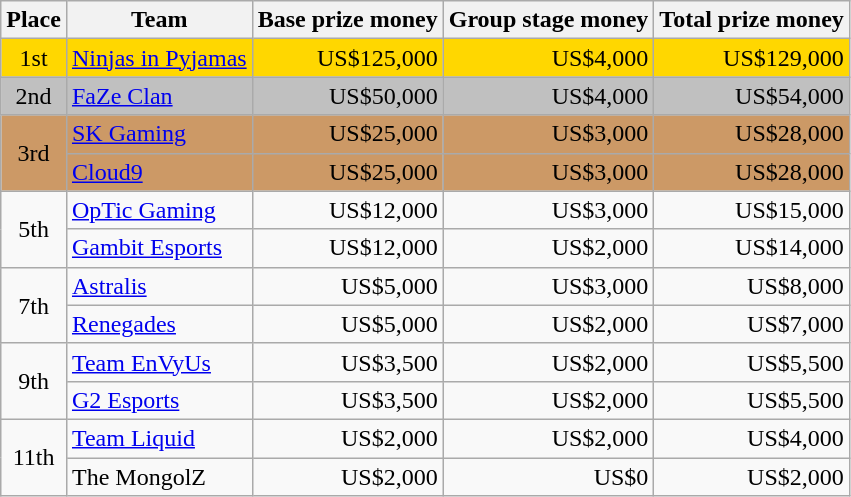<table class="wikitable">
<tr>
<th>Place</th>
<th>Team</th>
<th>Base prize money</th>
<th>Group stage money</th>
<th>Total prize money</th>
</tr>
<tr>
<td style="text-align:center; background:gold">1st</td>
<td style="background:gold;"><a href='#'>Ninjas in Pyjamas</a></td>
<td style="text-align:right; background:gold">US$125,000</td>
<td style="text-align:right; background:gold">US$4,000</td>
<td style="text-align:right; background:gold">US$129,000</td>
</tr>
<tr>
<td style="text-align:center; background:silver">2nd</td>
<td style="background:silver;"><a href='#'>FaZe Clan</a></td>
<td style="text-align:right; background:silver">US$50,000</td>
<td style="text-align:right; background:silver">US$4,000</td>
<td style="text-align:right; background:silver">US$54,000</td>
</tr>
<tr>
<td rowspan="2" style="text-align:center; background:#c96">3rd</td>
<td style="background:#c96"><a href='#'>SK Gaming</a></td>
<td style="text-align:right; background:#c96">US$25,000</td>
<td style="text-align:right; background:#c96">US$3,000</td>
<td style="text-align:right; background:#c96">US$28,000</td>
</tr>
<tr>
<td style="background:#c96"><a href='#'>Cloud9</a></td>
<td style="text-align:right; background:#c96">US$25,000</td>
<td style="text-align:right; background:#c96">US$3,000</td>
<td style="text-align:right; background:#c96">US$28,000</td>
</tr>
<tr>
<td rowspan="2" style="text-align:center">5th</td>
<td><a href='#'>OpTic Gaming</a></td>
<td style="text-align:right;">US$12,000</td>
<td style="text-align:right;">US$3,000</td>
<td style="text-align:right;">US$15,000</td>
</tr>
<tr>
<td><a href='#'>Gambit Esports</a></td>
<td style="text-align:right;">US$12,000</td>
<td style="text-align:right;">US$2,000</td>
<td style="text-align:right;">US$14,000</td>
</tr>
<tr>
<td rowspan="2" style="text-align:center">7th</td>
<td><a href='#'>Astralis</a></td>
<td style="text-align:right;">US$5,000</td>
<td style="text-align:right;">US$3,000</td>
<td style="text-align:right;">US$8,000</td>
</tr>
<tr>
<td><a href='#'>Renegades</a></td>
<td style="text-align:right;">US$5,000</td>
<td style="text-align:right;">US$2,000</td>
<td style="text-align:right;">US$7,000</td>
</tr>
<tr>
<td rowspan="2" style="text-align:center">9th</td>
<td><a href='#'>Team EnVyUs</a></td>
<td style="text-align:right;">US$3,500</td>
<td style="text-align:right;">US$2,000</td>
<td style="text-align:right;">US$5,500</td>
</tr>
<tr>
<td><a href='#'>G2 Esports</a></td>
<td style="text-align:right;">US$3,500</td>
<td style="text-align:right;">US$2,000</td>
<td style="text-align:right;">US$5,500</td>
</tr>
<tr>
<td rowspan="2" style="text-align:center">11th</td>
<td><a href='#'>Team Liquid</a></td>
<td style="text-align:right;">US$2,000</td>
<td style="text-align:right;">US$2,000</td>
<td style="text-align:right;">US$4,000</td>
</tr>
<tr>
<td>The MongolZ</td>
<td style="text-align:right;">US$2,000</td>
<td style="text-align:right;">US$0</td>
<td style="text-align:right;">US$2,000</td>
</tr>
</table>
